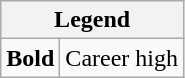<table class="wikitable mw-collapsible">
<tr>
<th colspan="2">Legend</th>
</tr>
<tr>
<td><strong>Bold</strong></td>
<td>Career high</td>
</tr>
</table>
